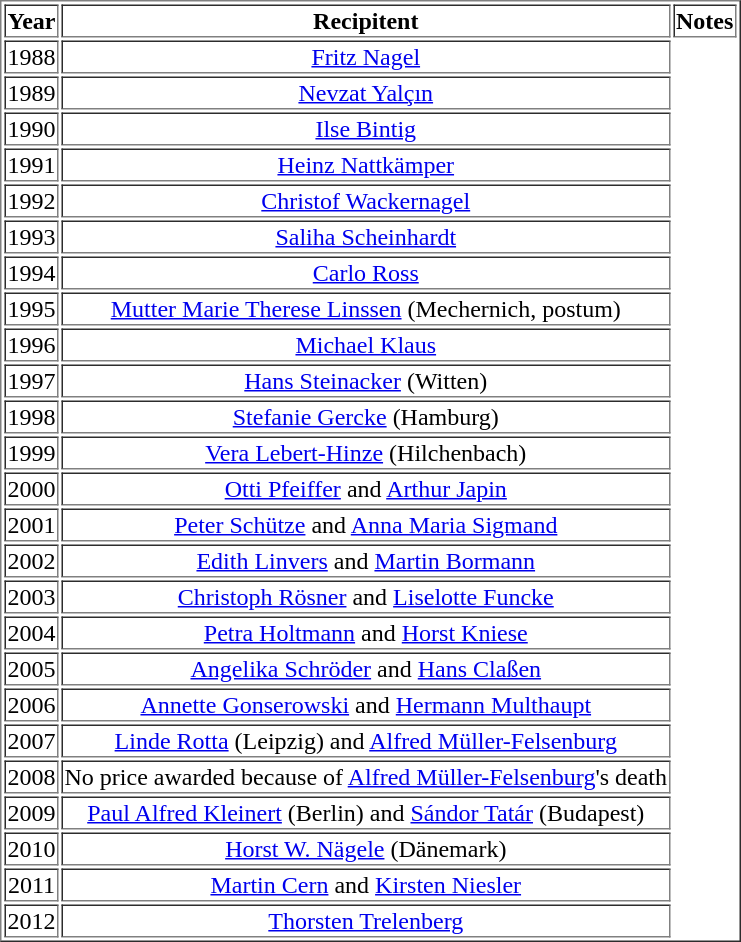<table style="text-align:center" border="1">
<tr>
<th>Year</th>
<th>Recipitent</th>
<th>Notes</th>
</tr>
<tr>
<td>1988</td>
<td><a href='#'>Fritz Nagel</a></td>
</tr>
<tr>
<td>1989</td>
<td><a href='#'>Nevzat Yalçın</a></td>
</tr>
<tr>
<td>1990</td>
<td><a href='#'>Ilse Bintig</a></td>
</tr>
<tr>
<td>1991</td>
<td><a href='#'>Heinz Nattkämper</a></td>
</tr>
<tr>
<td>1992</td>
<td><a href='#'>Christof Wackernagel</a></td>
</tr>
<tr>
<td>1993</td>
<td><a href='#'>Saliha Scheinhardt</a></td>
</tr>
<tr>
<td>1994</td>
<td><a href='#'>Carlo Ross</a></td>
</tr>
<tr>
<td>1995</td>
<td><a href='#'>Mutter Marie Therese Linssen</a> (Mechernich, postum)</td>
</tr>
<tr>
<td>1996</td>
<td><a href='#'>Michael Klaus</a></td>
</tr>
<tr>
<td>1997</td>
<td><a href='#'>Hans Steinacker</a> (Witten)</td>
</tr>
<tr>
<td>1998</td>
<td><a href='#'>Stefanie Gercke</a> (Hamburg)</td>
</tr>
<tr>
<td>1999</td>
<td><a href='#'>Vera Lebert-Hinze</a> (Hilchenbach)</td>
</tr>
<tr>
<td>2000</td>
<td><a href='#'>Otti Pfeiffer</a> and <a href='#'>Arthur Japin</a></td>
</tr>
<tr>
<td>2001</td>
<td><a href='#'>Peter Schütze</a> and <a href='#'>Anna Maria Sigmand</a></td>
</tr>
<tr>
<td>2002</td>
<td><a href='#'>Edith Linvers</a> and <a href='#'>Martin Bormann</a></td>
</tr>
<tr>
<td>2003</td>
<td><a href='#'>Christoph Rösner</a> and <a href='#'>Liselotte Funcke</a></td>
</tr>
<tr>
<td>2004</td>
<td><a href='#'>Petra Holtmann</a> and <a href='#'>Horst Kniese</a></td>
</tr>
<tr>
<td>2005</td>
<td><a href='#'>Angelika Schröder</a> and <a href='#'>Hans Claßen</a></td>
</tr>
<tr>
<td>2006</td>
<td><a href='#'>Annette Gonserowski</a> and <a href='#'>Hermann Multhaupt</a></td>
</tr>
<tr>
<td>2007</td>
<td><a href='#'>Linde Rotta</a> (Leipzig) and <a href='#'>Alfred Müller-Felsenburg</a></td>
</tr>
<tr>
<td>2008</td>
<td>No price awarded because of <a href='#'>Alfred Müller-Felsenburg</a>'s death</td>
</tr>
<tr>
<td>2009</td>
<td><a href='#'>Paul Alfred Kleinert</a> (Berlin) and <a href='#'>Sándor Tatár</a> (Budapest)</td>
</tr>
<tr>
<td>2010</td>
<td><a href='#'>Horst W. Nägele</a> (Dänemark)</td>
</tr>
<tr>
<td>2011</td>
<td><a href='#'>Martin Cern</a> and <a href='#'>Kirsten Niesler</a></td>
</tr>
<tr>
<td>2012</td>
<td><a href='#'>Thorsten Trelenberg</a></td>
</tr>
</table>
